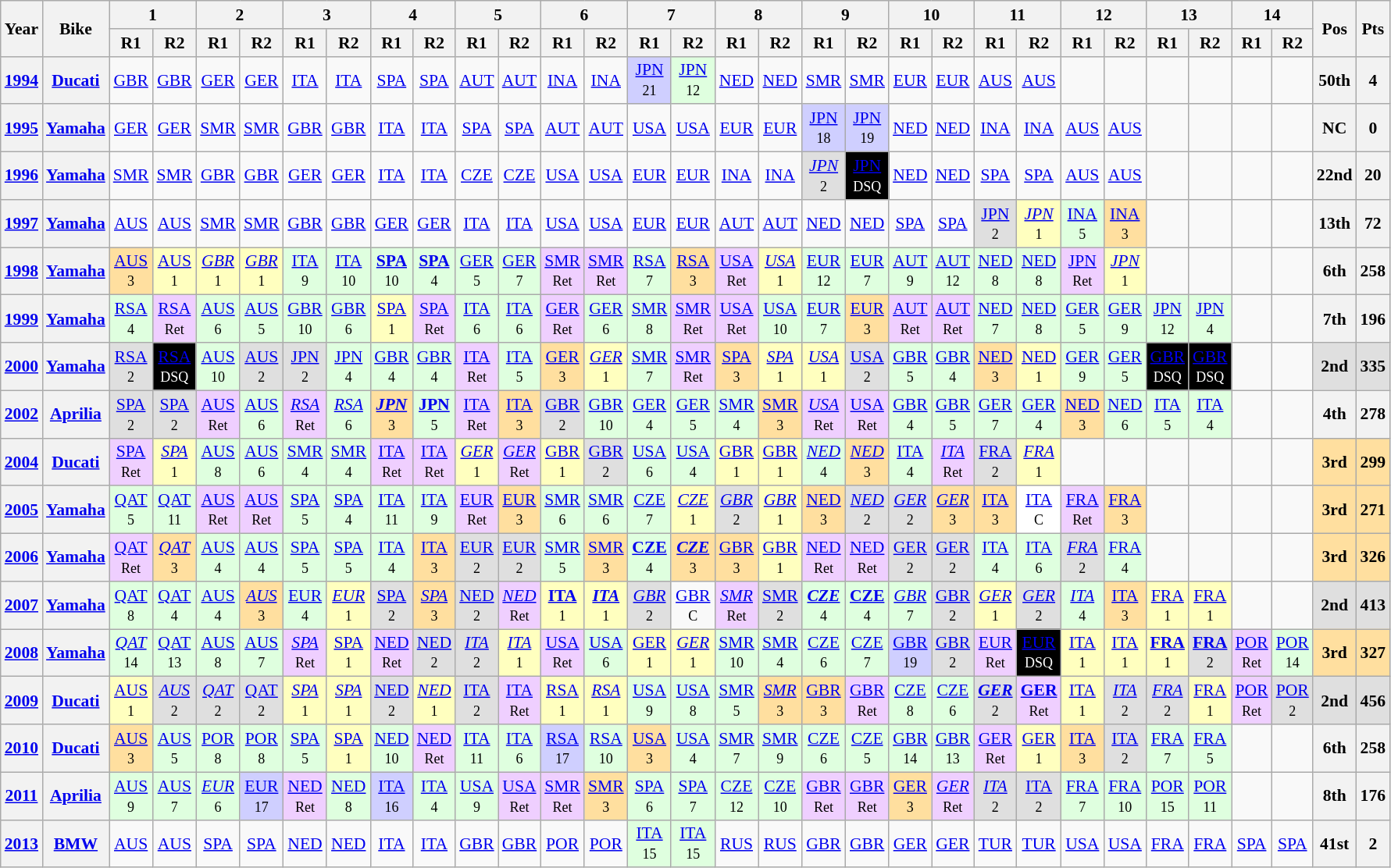<table class="wikitable" style="text-align:center; font-size:90%">
<tr>
<th valign="middle" rowspan=2>Year</th>
<th valign="middle" rowspan=2>Bike</th>
<th colspan=2>1</th>
<th colspan=2>2</th>
<th colspan=2>3</th>
<th colspan=2>4</th>
<th colspan=2>5</th>
<th colspan=2>6</th>
<th colspan=2>7</th>
<th colspan=2>8</th>
<th colspan=2>9</th>
<th colspan=2>10</th>
<th colspan=2>11</th>
<th colspan=2>12</th>
<th colspan=2>13</th>
<th colspan=2>14</th>
<th rowspan=2>Pos</th>
<th rowspan=2>Pts</th>
</tr>
<tr>
<th>R1</th>
<th>R2</th>
<th>R1</th>
<th>R2</th>
<th>R1</th>
<th>R2</th>
<th>R1</th>
<th>R2</th>
<th>R1</th>
<th>R2</th>
<th>R1</th>
<th>R2</th>
<th>R1</th>
<th>R2</th>
<th>R1</th>
<th>R2</th>
<th>R1</th>
<th>R2</th>
<th>R1</th>
<th>R2</th>
<th>R1</th>
<th>R2</th>
<th>R1</th>
<th>R2</th>
<th>R1</th>
<th>R2</th>
<th>R1</th>
<th>R2</th>
</tr>
<tr>
<th><a href='#'>1994</a></th>
<th><a href='#'>Ducati</a></th>
<td><a href='#'>GBR</a></td>
<td><a href='#'>GBR</a></td>
<td><a href='#'>GER</a></td>
<td><a href='#'>GER</a></td>
<td><a href='#'>ITA</a></td>
<td><a href='#'>ITA</a></td>
<td><a href='#'>SPA</a></td>
<td><a href='#'>SPA</a></td>
<td><a href='#'>AUT</a></td>
<td><a href='#'>AUT</a></td>
<td><a href='#'>INA</a></td>
<td><a href='#'>INA</a></td>
<td style="background:#cfcfff;"><a href='#'>JPN</a><br><small>21</small></td>
<td style="background:#dfffdf;"><a href='#'>JPN</a><br><small>12</small></td>
<td><a href='#'>NED</a></td>
<td><a href='#'>NED</a></td>
<td><a href='#'>SMR</a></td>
<td><a href='#'>SMR</a></td>
<td><a href='#'>EUR</a></td>
<td><a href='#'>EUR</a></td>
<td><a href='#'>AUS</a></td>
<td><a href='#'>AUS</a></td>
<td></td>
<td></td>
<td></td>
<td></td>
<td></td>
<td></td>
<th>50th</th>
<th>4</th>
</tr>
<tr>
<th><a href='#'>1995</a></th>
<th><a href='#'>Yamaha</a></th>
<td><a href='#'>GER</a></td>
<td><a href='#'>GER</a></td>
<td><a href='#'>SMR</a></td>
<td><a href='#'>SMR</a></td>
<td><a href='#'>GBR</a></td>
<td><a href='#'>GBR</a></td>
<td><a href='#'>ITA</a></td>
<td><a href='#'>ITA</a></td>
<td><a href='#'>SPA</a></td>
<td><a href='#'>SPA</a></td>
<td><a href='#'>AUT</a></td>
<td><a href='#'>AUT</a></td>
<td><a href='#'>USA</a></td>
<td><a href='#'>USA</a></td>
<td><a href='#'>EUR</a></td>
<td><a href='#'>EUR</a></td>
<td style="background:#cfcfff;"><a href='#'>JPN</a><br><small>18</small></td>
<td style="background:#cfcfff;"><a href='#'>JPN</a><br><small>19</small></td>
<td><a href='#'>NED</a></td>
<td><a href='#'>NED</a></td>
<td><a href='#'>INA</a></td>
<td><a href='#'>INA</a></td>
<td><a href='#'>AUS</a></td>
<td><a href='#'>AUS</a></td>
<td></td>
<td></td>
<td></td>
<td></td>
<th>NC</th>
<th>0</th>
</tr>
<tr>
<th><a href='#'>1996</a></th>
<th><a href='#'>Yamaha</a></th>
<td><a href='#'>SMR</a></td>
<td><a href='#'>SMR</a></td>
<td><a href='#'>GBR</a></td>
<td><a href='#'>GBR</a></td>
<td><a href='#'>GER</a></td>
<td><a href='#'>GER</a></td>
<td><a href='#'>ITA</a></td>
<td><a href='#'>ITA</a></td>
<td><a href='#'>CZE</a></td>
<td><a href='#'>CZE</a></td>
<td><a href='#'>USA</a></td>
<td><a href='#'>USA</a></td>
<td><a href='#'>EUR</a></td>
<td><a href='#'>EUR</a></td>
<td><a href='#'>INA</a></td>
<td><a href='#'>INA</a></td>
<td style="background:#dfdfdf;"><em><a href='#'>JPN</a></em><br><small>2</small></td>
<td style="background:black; color:white;"><a href='#'><span>JPN</span></a><br><small>DSQ</small></td>
<td><a href='#'>NED</a></td>
<td><a href='#'>NED</a></td>
<td><a href='#'>SPA</a></td>
<td><a href='#'>SPA</a></td>
<td><a href='#'>AUS</a></td>
<td><a href='#'>AUS</a></td>
<td></td>
<td></td>
<td></td>
<td></td>
<th>22nd</th>
<th>20</th>
</tr>
<tr>
<th><a href='#'>1997</a></th>
<th><a href='#'>Yamaha</a></th>
<td><a href='#'>AUS</a></td>
<td><a href='#'>AUS</a></td>
<td><a href='#'>SMR</a></td>
<td><a href='#'>SMR</a></td>
<td><a href='#'>GBR</a></td>
<td><a href='#'>GBR</a></td>
<td><a href='#'>GER</a></td>
<td><a href='#'>GER</a></td>
<td><a href='#'>ITA</a></td>
<td><a href='#'>ITA</a></td>
<td><a href='#'>USA</a></td>
<td><a href='#'>USA</a></td>
<td><a href='#'>EUR</a></td>
<td><a href='#'>EUR</a></td>
<td><a href='#'>AUT</a></td>
<td><a href='#'>AUT</a></td>
<td><a href='#'>NED</a></td>
<td><a href='#'>NED</a></td>
<td><a href='#'>SPA</a></td>
<td><a href='#'>SPA</a></td>
<td style="background:#dfdfdf;"><a href='#'>JPN</a><br><small>2</small></td>
<td style="background:#ffffbf;"><em><a href='#'>JPN</a></em><br><small>1</small></td>
<td style="background:#dfffdf;"><a href='#'>INA</a><br><small>5</small></td>
<td style="background:#ffdf9f;"><a href='#'>INA</a><br><small>3</small></td>
<td></td>
<td></td>
<td></td>
<td></td>
<th>13th</th>
<th>72</th>
</tr>
<tr>
<th><a href='#'>1998</a></th>
<th><a href='#'>Yamaha</a></th>
<td style="background:#ffdf9f;"><a href='#'>AUS</a><br><small>3</small></td>
<td style="background:#ffffbf;"><a href='#'>AUS</a><br><small>1</small></td>
<td style="background:#ffffbf;"><em><a href='#'>GBR</a></em><br><small>1</small></td>
<td style="background:#ffffbf;"><em><a href='#'>GBR</a></em><br><small>1</small></td>
<td style="background:#dfffdf;"><a href='#'>ITA</a><br><small>9</small></td>
<td style="background:#dfffdf;"><a href='#'>ITA</a><br><small>10</small></td>
<td style="background:#dfffdf;"><strong><a href='#'>SPA</a></strong><br><small>10</small></td>
<td style="background:#dfffdf;"><strong><a href='#'>SPA</a></strong><br><small>4</small></td>
<td style="background:#dfffdf;"><a href='#'>GER</a><br><small>5</small></td>
<td style="background:#dfffdf;"><a href='#'>GER</a><br><small>7</small></td>
<td style="background:#efcfff;"><a href='#'>SMR</a><br><small>Ret</small></td>
<td style="background:#efcfff;"><a href='#'>SMR</a><br><small>Ret</small></td>
<td style="background:#dfffdf;"><a href='#'>RSA</a><br><small>7</small></td>
<td style="background:#ffdf9f;"><a href='#'>RSA</a><br><small>3</small></td>
<td style="background:#efcfff;"><a href='#'>USA</a><br><small>Ret</small></td>
<td style="background:#ffffbf;"><em><a href='#'>USA</a></em><br><small>1</small></td>
<td style="background:#dfffdf;"><a href='#'>EUR</a><br><small>12</small></td>
<td style="background:#dfffdf;"><a href='#'>EUR</a><br><small>7</small></td>
<td style="background:#dfffdf;"><a href='#'>AUT</a><br><small>9</small></td>
<td style="background:#dfffdf;"><a href='#'>AUT</a><br><small>12</small></td>
<td style="background:#dfffdf;"><a href='#'>NED</a><br><small>8</small></td>
<td style="background:#dfffdf;"><a href='#'>NED</a><br><small>8</small></td>
<td style="background:#efcfff;"><a href='#'>JPN</a><br><small>Ret</small></td>
<td style="background:#ffffbf;"><em><a href='#'>JPN</a></em><br><small>1</small></td>
<td></td>
<td></td>
<td></td>
<td></td>
<th>6th</th>
<th>258</th>
</tr>
<tr>
<th><a href='#'>1999</a></th>
<th><a href='#'>Yamaha</a></th>
<td style="background:#dfffdf;"><a href='#'>RSA</a><br><small>4</small></td>
<td style="background:#efcfff;"><a href='#'>RSA</a><br><small>Ret</small></td>
<td style="background:#dfffdf;"><a href='#'>AUS</a><br><small>6</small></td>
<td style="background:#dfffdf;"><a href='#'>AUS</a><br><small>5</small></td>
<td style="background:#dfffdf;"><a href='#'>GBR</a><br><small>10</small></td>
<td style="background:#dfffdf;"><a href='#'>GBR</a><br><small>6</small></td>
<td style="background:#ffffbf;"><a href='#'>SPA</a><br><small>1</small></td>
<td style="background:#efcfff;"><a href='#'>SPA</a><br><small>Ret</small></td>
<td style="background:#dfffdf;"><a href='#'>ITA</a><br><small>6</small></td>
<td style="background:#dfffdf;"><a href='#'>ITA</a><br><small>6</small></td>
<td style="background:#efcfff;"><a href='#'>GER</a><br><small>Ret</small></td>
<td style="background:#dfffdf;"><a href='#'>GER</a><br><small>6</small></td>
<td style="background:#dfffdf;"><a href='#'>SMR</a><br><small>8</small></td>
<td style="background:#efcfff;"><a href='#'>SMR</a><br><small>Ret</small></td>
<td style="background:#efcfff;"><a href='#'>USA</a><br><small>Ret</small></td>
<td style="background:#dfffdf;"><a href='#'>USA</a><br><small>10</small></td>
<td style="background:#dfffdf;"><a href='#'>EUR</a><br><small>7</small></td>
<td style="background:#ffdf9f;"><a href='#'>EUR</a><br><small>3</small></td>
<td style="background:#efcfff;"><a href='#'>AUT</a><br><small>Ret</small></td>
<td style="background:#efcfff;"><a href='#'>AUT</a><br><small>Ret</small></td>
<td style="background:#dfffdf;"><a href='#'>NED</a><br><small>7</small></td>
<td style="background:#dfffdf;"><a href='#'>NED</a><br><small>8</small></td>
<td style="background:#dfffdf;"><a href='#'>GER</a><br><small>5</small></td>
<td style="background:#dfffdf;"><a href='#'>GER</a><br><small>9</small></td>
<td style="background:#dfffdf;"><a href='#'>JPN</a><br><small>12</small></td>
<td style="background:#dfffdf;"><a href='#'>JPN</a><br><small>4</small></td>
<td></td>
<td></td>
<th>7th</th>
<th>196</th>
</tr>
<tr>
<th><a href='#'>2000</a></th>
<th><a href='#'>Yamaha</a></th>
<td style="background:#dfdfdf;"><a href='#'>RSA</a><br><small>2</small></td>
<td style="background:black; color:white;"><a href='#'><span>RSA</span></a><br><small>DSQ</small></td>
<td style="background:#dfffdf;"><a href='#'>AUS</a><br><small>10</small></td>
<td style="background:#dfdfdf;"><a href='#'>AUS</a><br><small>2</small></td>
<td style="background:#dfdfdf;"><a href='#'>JPN</a><br><small>2</small></td>
<td style="background:#dfffdf;"><a href='#'>JPN</a><br><small>4</small></td>
<td style="background:#dfffdf;"><a href='#'>GBR</a><br><small>4</small></td>
<td style="background:#dfffdf;"><a href='#'>GBR</a><br><small>4</small></td>
<td style="background:#efcfff;"><a href='#'>ITA</a><br><small>Ret</small></td>
<td style="background:#dfffdf;"><a href='#'>ITA</a><br><small>5</small></td>
<td style="background:#ffdf9f;"><a href='#'>GER</a><br><small>3</small></td>
<td style="background:#ffffbf;"><em><a href='#'>GER</a></em><br><small>1</small></td>
<td style="background:#dfffdf;"><a href='#'>SMR</a><br><small>7</small></td>
<td style="background:#efcfff;"><a href='#'>SMR</a><br><small>Ret</small></td>
<td style="background:#ffdf9f;"><a href='#'>SPA</a><br><small>3</small></td>
<td style="background:#ffffbf;"><em><a href='#'>SPA</a></em><br><small>1</small></td>
<td style="background:#ffffbf;"><em><a href='#'>USA</a></em><br><small>1</small></td>
<td style="background:#dfdfdf;"><a href='#'>USA</a><br><small>2</small></td>
<td style="background:#dfffdf;"><a href='#'>GBR</a><br><small>5</small></td>
<td style="background:#dfffdf;"><a href='#'>GBR</a><br><small>4</small></td>
<td style="background:#ffdf9f;"><a href='#'>NED</a><br><small>3</small></td>
<td style="background:#ffffbf;"><a href='#'>NED</a><br><small>1</small></td>
<td style="background:#dfffdf;"><a href='#'>GER</a><br><small>9</small></td>
<td style="background:#dfffdf;"><a href='#'>GER</a><br><small>5</small></td>
<td style="background:black; color:white;"><a href='#'><span>GBR</span></a><br><small>DSQ</small></td>
<td style="background:black; color:white;"><a href='#'><span>GBR</span></a><br><small>DSQ</small></td>
<td></td>
<td></td>
<td style="background:#dfdfdf;"><strong>2nd</strong></td>
<td style="background:#dfdfdf;"><strong>335</strong></td>
</tr>
<tr>
<th><a href='#'>2002</a></th>
<th><a href='#'>Aprilia</a></th>
<td style="background:#dfdfdf;"><a href='#'>SPA</a><br><small>2</small></td>
<td style="background:#dfdfdf;"><a href='#'>SPA</a><br><small>2</small></td>
<td style="background:#efcfff;"><a href='#'>AUS</a><br><small>Ret</small></td>
<td style="background:#dfffdf;"><a href='#'>AUS</a><br><small>6</small></td>
<td style="background:#efcfff;"><em><a href='#'>RSA</a></em><br><small>Ret</small></td>
<td style="background:#dfffdf;"><em><a href='#'>RSA</a></em><br><small>6</small></td>
<td style="background:#ffdf9f;"><strong><em><a href='#'>JPN</a></em></strong><br><small>3</small></td>
<td style="background:#dfffdf;"><strong><a href='#'>JPN</a></strong><br><small>5</small></td>
<td style="background:#efcfff;"><a href='#'>ITA</a><br><small>Ret</small></td>
<td style="background:#ffdf9f;"><a href='#'>ITA</a><br><small>3</small></td>
<td style="background:#dfdfdf;"><a href='#'>GBR</a><br><small>2</small></td>
<td style="background:#dfffdf;"><a href='#'>GBR</a><br><small>10</small></td>
<td style="background:#dfffdf;"><a href='#'>GER</a><br><small>4</small></td>
<td style="background:#dfffdf;"><a href='#'>GER</a><br><small>5</small></td>
<td style="background:#dfffdf;"><a href='#'>SMR</a><br><small>4</small></td>
<td style="background:#ffdf9f;"><a href='#'>SMR</a><br><small>3</small></td>
<td style="background:#efcfff;"><em><a href='#'>USA</a></em><br><small>Ret</small></td>
<td style="background:#efcfff;"><a href='#'>USA</a><br><small>Ret</small></td>
<td style="background:#dfffdf;"><a href='#'>GBR</a><br><small>4</small></td>
<td style="background:#dfffdf;"><a href='#'>GBR</a><br><small>5</small></td>
<td style="background:#dfffdf;"><a href='#'>GER</a><br><small>7</small></td>
<td style="background:#dfffdf;"><a href='#'>GER</a><br><small>4</small></td>
<td style="background:#ffdf9f;"><a href='#'>NED</a><br><small>3</small></td>
<td style="background:#dfffdf;"><a href='#'>NED</a><br><small>6</small></td>
<td style="background:#dfffdf;"><a href='#'>ITA</a><br><small>5</small></td>
<td style="background:#dfffdf;"><a href='#'>ITA</a><br><small>4</small></td>
<td></td>
<td></td>
<th>4th</th>
<th>278</th>
</tr>
<tr>
<th><a href='#'>2004</a></th>
<th><a href='#'>Ducati</a></th>
<td style="background:#efcfff;"><a href='#'>SPA</a><br><small>Ret</small></td>
<td style="background:#ffffbf;"><em><a href='#'>SPA</a></em><br><small>1</small></td>
<td style="background:#dfffdf;"><a href='#'>AUS</a><br><small>8</small></td>
<td style="background:#dfffdf;"><a href='#'>AUS</a><br><small>6</small></td>
<td style="background:#dfffdf;"><a href='#'>SMR</a><br><small>4</small></td>
<td style="background:#dfffdf;"><a href='#'>SMR</a><br><small>4</small></td>
<td style="background:#efcfff;"><a href='#'>ITA</a><br><small>Ret</small></td>
<td style="background:#efcfff;"><a href='#'>ITA</a><br><small>Ret</small></td>
<td style="background:#ffffbf;"><em><a href='#'>GER</a></em><br><small>1</small></td>
<td style="background:#efcfff;"><em><a href='#'>GER</a></em><br><small>Ret</small></td>
<td style="background:#ffffbf;"><a href='#'>GBR</a><br><small>1</small></td>
<td style="background:#dfdfdf;"><a href='#'>GBR</a><br><small>2</small></td>
<td style="background:#dfffdf;"><a href='#'>USA</a><br><small>6</small></td>
<td style="background:#dfffdf;"><a href='#'>USA</a><br><small>4</small></td>
<td style="background:#ffffbf;"><a href='#'>GBR</a><br><small>1</small></td>
<td style="background:#ffffbf;"><a href='#'>GBR</a><br><small>1</small></td>
<td style="background:#dfffdf;"><em><a href='#'>NED</a></em><br><small>4</small></td>
<td style="background:#ffdf9f;"><em><a href='#'>NED</a></em><br><small>3</small></td>
<td style="background:#dfffdf;"><a href='#'>ITA</a><br><small>4</small></td>
<td style="background:#efcfff;"><em><a href='#'>ITA</a></em><br><small>Ret</small></td>
<td style="background:#dfdfdf;"><a href='#'>FRA</a><br><small>2</small></td>
<td style="background:#ffffbf;"><em><a href='#'>FRA</a></em><br><small>1</small></td>
<td></td>
<td></td>
<td></td>
<td></td>
<td></td>
<td></td>
<td style="background:#ffdf9f;"><strong>3rd</strong></td>
<td style="background:#ffdf9f;"><strong>299</strong></td>
</tr>
<tr>
<th><a href='#'>2005</a></th>
<th><a href='#'>Yamaha</a></th>
<td style="background:#dfffdf;"><a href='#'>QAT</a><br><small>5</small></td>
<td style="background:#dfffdf;"><a href='#'>QAT</a><br><small>11</small></td>
<td style="background:#efcfff;"><a href='#'>AUS</a><br><small>Ret</small></td>
<td style="background:#efcfff;"><a href='#'>AUS</a><br><small>Ret</small></td>
<td style="background:#dfffdf;"><a href='#'>SPA</a><br><small>5</small></td>
<td style="background:#dfffdf;"><a href='#'>SPA</a><br><small>4</small></td>
<td style="background:#dfffdf;"><a href='#'>ITA</a><br><small>11</small></td>
<td style="background:#dfffdf;"><a href='#'>ITA</a><br><small>9</small></td>
<td style="background:#efcfff;"><a href='#'>EUR</a><br><small>Ret</small></td>
<td style="background:#ffdf9f;"><a href='#'>EUR</a><br><small>3</small></td>
<td style="background:#dfffdf;"><a href='#'>SMR</a><br><small>6</small></td>
<td style="background:#dfffdf;"><a href='#'>SMR</a><br><small>6</small></td>
<td style="background:#dfffdf;"><a href='#'>CZE</a><br><small>7</small></td>
<td style="background:#ffffbf;"><em><a href='#'>CZE</a></em><br><small>1</small></td>
<td style="background:#dfdfdf;"><em><a href='#'>GBR</a></em><br><small>2</small></td>
<td style="background:#ffffbf;"><em><a href='#'>GBR</a></em><br><small>1</small></td>
<td style="background:#ffdf9f;"><a href='#'>NED</a><br><small>3</small></td>
<td style="background:#dfdfdf;"><em><a href='#'>NED</a></em><br><small>2</small></td>
<td style="background:#dfdfdf;"><em><a href='#'>GER</a></em><br><small>2</small></td>
<td style="background:#ffdf9f;"><em><a href='#'>GER</a></em><br><small>3</small></td>
<td style="background:#ffdf9f;"><a href='#'>ITA</a><br><small>3</small></td>
<td style="background:#ffffff;"><a href='#'>ITA</a><br><small>C</small></td>
<td style="background:#efcfff;"><a href='#'>FRA</a><br><small>Ret</small></td>
<td style="background:#ffdf9f;"><a href='#'>FRA</a><br><small>3</small></td>
<td></td>
<td></td>
<td></td>
<td></td>
<td style="background:#ffdf9f;"><strong>3rd</strong></td>
<td style="background:#ffdf9f;"><strong>271</strong></td>
</tr>
<tr>
<th><a href='#'>2006</a></th>
<th><a href='#'>Yamaha</a></th>
<td style="background:#efcfff;"><a href='#'>QAT</a><br><small>Ret</small></td>
<td style="background:#ffdf9f;"><em><a href='#'>QAT</a></em><br><small>3</small></td>
<td style="background:#dfffdf;"><a href='#'>AUS</a><br><small>4</small></td>
<td style="background:#dfffdf;"><a href='#'>AUS</a><br><small>4</small></td>
<td style="background:#dfffdf;"><a href='#'>SPA</a><br><small>5</small></td>
<td style="background:#dfffdf;"><a href='#'>SPA</a><br><small>5</small></td>
<td style="background:#dfffdf;"><a href='#'>ITA</a><br><small>4</small></td>
<td style="background:#ffdf9f;"><a href='#'>ITA</a><br><small>3</small></td>
<td style="background:#dfdfdf;"><a href='#'>EUR</a><br><small>2</small></td>
<td style="background:#dfdfdf;"><a href='#'>EUR</a><br><small>2</small></td>
<td style="background:#dfffdf;"><a href='#'>SMR</a><br><small>5</small></td>
<td style="background:#ffdf9f;"><a href='#'>SMR</a><br><small>3</small></td>
<td style="background:#dfffdf;"><strong><a href='#'>CZE</a></strong><br><small>4</small></td>
<td style="background:#ffdf9f;"><strong><em><a href='#'>CZE</a></em></strong><br><small>3</small></td>
<td style="background:#ffdf9f;"><a href='#'>GBR</a><br><small>3</small></td>
<td style="background:#ffffbf;"><a href='#'>GBR</a><br><small>1</small></td>
<td style="background:#efcfff;"><a href='#'>NED</a><br><small>Ret</small></td>
<td style="background:#efcfff;"><a href='#'>NED</a><br><small>Ret</small></td>
<td style="background:#dfdfdf;"><a href='#'>GER</a><br><small>2</small></td>
<td style="background:#dfdfdf;"><a href='#'>GER</a><br><small>2</small></td>
<td style="background:#dfffdf;"><a href='#'>ITA</a><br><small>4</small></td>
<td style="background:#dfffdf;"><a href='#'>ITA</a><br><small>6</small></td>
<td style="background:#dfdfdf;"><em><a href='#'>FRA</a></em><br><small>2</small></td>
<td style="background:#dfffdf;"><a href='#'>FRA</a><br><small>4</small></td>
<td></td>
<td></td>
<td></td>
<td></td>
<td style="background:#ffdf9f;"><strong>3rd</strong></td>
<td style="background:#ffdf9f;"><strong>326</strong></td>
</tr>
<tr>
<th><a href='#'>2007</a></th>
<th><a href='#'>Yamaha</a></th>
<td style="background:#dfffdf;"><a href='#'>QAT</a><br><small>8</small></td>
<td style="background:#dfffdf;"><a href='#'>QAT</a><br><small>4</small></td>
<td style="background:#dfffdf;"><a href='#'>AUS</a><br><small>4</small></td>
<td style="background:#ffdf9f;"><em><a href='#'>AUS</a></em><br><small>3</small></td>
<td style="background:#dfffdf;"><a href='#'>EUR</a><br><small>4</small></td>
<td style="background:#ffffbf;"><em><a href='#'>EUR</a></em><br><small>1</small></td>
<td style="background:#dfdfdf;"><a href='#'>SPA</a><br><small>2</small></td>
<td style="background:#ffdf9f;"><em><a href='#'>SPA</a></em><br><small>3</small></td>
<td style="background:#dfdfdf;"><a href='#'>NED</a><br><small>2</small></td>
<td style="background:#efcfff;"><em><a href='#'>NED</a></em><br><small>Ret</small></td>
<td style="background:#ffffbf;"><strong><a href='#'>ITA</a></strong><br><small>1</small></td>
<td style="background:#ffffbf;"><strong><em><a href='#'>ITA</a></em></strong><br><small>1</small></td>
<td style="background:#dfdfdf;"><em><a href='#'>GBR</a></em><br><small>2</small></td>
<td><a href='#'>GBR</a><br><small>C</small></td>
<td style="background:#efcfff;"><em><a href='#'>SMR</a></em><br><small>Ret</small></td>
<td style="background:#dfdfdf;"><a href='#'>SMR</a><br><small>2</small></td>
<td style="background:#dfffdf;"><strong><em><a href='#'>CZE</a></em></strong><br><small>4</small></td>
<td style="background:#dfffdf;"><strong><a href='#'>CZE</a></strong><br><small>4</small></td>
<td style="background:#dfffdf;"><em><a href='#'>GBR</a></em><br><small>7</small></td>
<td style="background:#dfdfdf;"><a href='#'>GBR</a><br><small>2</small></td>
<td style="background:#ffffbf;"><em><a href='#'>GER</a></em><br><small>1</small></td>
<td style="background:#dfdfdf;"><em><a href='#'>GER</a></em><br><small>2</small></td>
<td style="background:#dfffdf;"><em><a href='#'>ITA</a></em><br><small>4</small></td>
<td style="background:#ffdf9f;"><a href='#'>ITA</a><br><small>3</small></td>
<td style="background:#ffffbf;"><a href='#'>FRA</a><br><small>1</small></td>
<td style="background:#ffffbf;"><a href='#'>FRA</a><br><small>1</small></td>
<td></td>
<td></td>
<td style="background:#dfdfdf;"><strong>2nd</strong></td>
<td style="background:#dfdfdf;"><strong>413</strong></td>
</tr>
<tr>
<th><a href='#'>2008</a></th>
<th><a href='#'>Yamaha</a></th>
<td style="background:#dfffdf;"><em><a href='#'>QAT</a></em><br><small>14</small></td>
<td style="background:#dfffdf;"><a href='#'>QAT</a><br><small>13</small></td>
<td style="background:#dfffdf;"><a href='#'>AUS</a><br><small>8</small></td>
<td style="background:#dfffdf;"><a href='#'>AUS</a><br><small>7</small></td>
<td style="background:#efcfff;"><em><a href='#'>SPA</a></em><br><small>Ret</small></td>
<td style="background:#ffffbf;"><a href='#'>SPA</a><br><small>1</small></td>
<td style="background:#efcfff;"><a href='#'>NED</a><br><small>Ret</small></td>
<td style="background:#dfdfdf;"><a href='#'>NED</a><br><small>2</small></td>
<td style="background:#dfdfdf;"><em><a href='#'>ITA</a></em><br><small>2</small></td>
<td style="background:#ffffbf;"><em><a href='#'>ITA</a></em><br><small>1</small></td>
<td style="background:#efcfff;"><a href='#'>USA</a><br><small>Ret</small></td>
<td style="background:#dfffdf;"><a href='#'>USA</a><br><small>6</small></td>
<td style="background:#ffffbf;"><a href='#'>GER</a><br><small>1</small></td>
<td style="background:#ffffbf;"><em><a href='#'>GER</a></em><br><small>1</small></td>
<td style="background:#dfffdf;"><a href='#'>SMR</a><br><small>10</small></td>
<td style="background:#dfffdf;"><a href='#'>SMR</a><br><small>4</small></td>
<td style="background:#dfffdf;"><a href='#'>CZE</a><br><small>6</small></td>
<td style="background:#dfffdf;"><a href='#'>CZE</a><br><small>7</small></td>
<td style="background:#cfcfff;"><a href='#'>GBR</a><br><small>19</small></td>
<td style="background:#dfdfdf;"><a href='#'>GBR</a><br><small>2</small></td>
<td style="background:#efcfff;"><a href='#'>EUR</a><br><small>Ret</small></td>
<td style="background:black; color:white;"><a href='#'><span>EUR</span></a><br><small>DSQ</small></td>
<td style="background:#ffffbf;"><a href='#'>ITA</a><br><small>1</small></td>
<td style="background:#ffffbf;"><a href='#'>ITA</a><br><small>1</small></td>
<td style="background:#ffffbf;"><strong><a href='#'>FRA</a></strong><br><small>1</small></td>
<td style="background:#dfdfdf;"><strong><a href='#'>FRA</a></strong><br><small>2</small></td>
<td style="background:#efcfff;"><a href='#'>POR</a><br><small>Ret</small></td>
<td style="background:#dfffdf;"><a href='#'>POR</a><br><small>14</small></td>
<td style="background:#ffdf9f;"><strong>3rd</strong></td>
<td style="background:#ffdf9f;"><strong>327</strong></td>
</tr>
<tr>
<th><a href='#'>2009</a></th>
<th><a href='#'>Ducati</a></th>
<td style="background:#ffffbf;"><a href='#'>AUS</a><br><small>1</small></td>
<td style="background:#dfdfdf;"><em><a href='#'>AUS</a></em><br><small>2</small></td>
<td style="background:#dfdfdf;"><em><a href='#'>QAT</a></em><br><small>2</small></td>
<td style="background:#dfdfdf;"><a href='#'>QAT</a><br><small>2</small></td>
<td style="background:#ffffbf;"><em><a href='#'>SPA</a></em><br><small>1</small></td>
<td style="background:#ffffbf;"><em><a href='#'>SPA</a></em><br><small>1</small></td>
<td style="background:#dfdfdf;"><a href='#'>NED</a><br><small>2</small></td>
<td style="background:#ffffbf;"><em><a href='#'>NED</a></em><br><small>1</small></td>
<td style="background:#dfdfdf;"><a href='#'>ITA</a><br><small>2</small></td>
<td style="background:#efcfff;"><a href='#'>ITA</a><br><small>Ret</small></td>
<td style="background:#ffffbf;"><a href='#'>RSA</a><br><small>1</small></td>
<td style="background:#ffffbf;"><em><a href='#'>RSA</a></em><br><small>1</small></td>
<td style="background:#dfffdf;"><a href='#'>USA</a><br><small>9</small></td>
<td style="background:#dfffdf;"><a href='#'>USA</a><br><small>8</small></td>
<td style="background:#dfffdf;"><a href='#'>SMR</a><br><small>5</small></td>
<td style="background:#ffdf9f;"><em><a href='#'>SMR</a></em><br><small>3</small></td>
<td style="background:#ffdf9f;"><a href='#'>GBR</a><br><small>3</small></td>
<td style="background:#efcfff;"><a href='#'>GBR</a><br><small>Ret</small></td>
<td style="background:#dfffdf;"><a href='#'>CZE</a><br><small>8</small></td>
<td style="background:#dfffdf;"><a href='#'>CZE</a><br><small>6</small></td>
<td style="background:#dfdfdf;"><strong><em><a href='#'>GER</a></em></strong><br><small>2</small></td>
<td style="background:#efcfff;"><strong><a href='#'>GER</a></strong><br><small>Ret</small></td>
<td style="background:#ffffbf;"><a href='#'>ITA</a><br><small>1</small></td>
<td style="background:#dfdfdf;"><em><a href='#'>ITA</a></em><br><small>2</small></td>
<td style="background:#dfdfdf;"><em><a href='#'>FRA</a></em><br><small>2</small></td>
<td style="background:#ffffbf;"><a href='#'>FRA</a><br><small>1</small></td>
<td style="background:#efcfff;"><a href='#'>POR</a><br><small>Ret</small></td>
<td style="background:#dfdfdf;"><a href='#'>POR</a><br><small>2</small></td>
<td style="background:#dfdfdf;"><strong>2nd</strong></td>
<td style="background:#dfdfdf;"><strong>456</strong></td>
</tr>
<tr>
<th><a href='#'>2010</a></th>
<th><a href='#'>Ducati</a></th>
<td style="background:#ffdf9f;"><a href='#'>AUS</a><br><small>3</small></td>
<td style="background:#dfffdf;"><a href='#'>AUS</a><br><small>5</small></td>
<td style="background:#dfffdf;"><a href='#'>POR</a><br><small>8</small></td>
<td style="background:#dfffdf;"><a href='#'>POR</a><br><small>8</small></td>
<td style="background:#dfffdf;"><a href='#'>SPA</a><br><small>5</small></td>
<td style="background:#ffffbf;"><a href='#'>SPA</a><br><small>1</small></td>
<td style="background:#dfffdf;"><a href='#'>NED</a><br><small>10</small></td>
<td style="background:#efcfff;"><a href='#'>NED</a><br><small>Ret</small></td>
<td style="background:#dfffdf;"><a href='#'>ITA</a><br><small>11</small></td>
<td style="background:#dfffdf;"><a href='#'>ITA</a> <br><small>6</small></td>
<td style="background:#cfcfff;"><a href='#'>RSA</a><br><small>17</small></td>
<td style="background:#dfffdf;"><a href='#'>RSA</a><br><small>10</small></td>
<td style="background:#ffdf9f;"><a href='#'>USA</a><br><small>3</small></td>
<td style="background:#dfffdf;"><a href='#'>USA</a><br><small>4</small></td>
<td style="background:#dfffdf;"><a href='#'>SMR</a><br><small>7</small></td>
<td style="background:#dfffdf;"><a href='#'>SMR</a><br><small>9</small></td>
<td style="background:#dfffdf;"><a href='#'>CZE</a><br><small>6</small></td>
<td style="background:#dfffdf;"><a href='#'>CZE</a><br><small>5</small></td>
<td style="background:#dfffdf;"><a href='#'>GBR</a><br><small>14</small></td>
<td style="background:#dfffdf;"><a href='#'>GBR</a><br><small>13</small></td>
<td style="background:#efcfff;"><a href='#'>GER</a><br><small>Ret</small></td>
<td style="background:#ffffbf;"><a href='#'>GER</a><br><small>1</small></td>
<td style="background:#ffdf9f;"><a href='#'>ITA</a><br><small>3</small></td>
<td style="background:#dfdfdf;"><a href='#'>ITA</a><br><small>2</small></td>
<td style="background:#dfffdf;"><a href='#'>FRA</a><br><small>7</small></td>
<td style="background:#dfffdf;"><a href='#'>FRA</a><br><small>5</small></td>
<td></td>
<td></td>
<th>6th</th>
<th>258</th>
</tr>
<tr>
<th><a href='#'>2011</a></th>
<th><a href='#'>Aprilia</a></th>
<td style="background:#dfffdf;"><a href='#'>AUS</a><br><small>9</small></td>
<td style="background:#dfffdf;"><a href='#'>AUS</a><br><small>7</small></td>
<td style="background:#dfffdf;"><em><a href='#'>EUR</a></em><br><small>6</small></td>
<td style="background:#cfcfff;"><a href='#'>EUR</a><br><small>17</small></td>
<td style="background:#efcfff;"><a href='#'>NED</a><br><small>Ret</small></td>
<td style="background:#dfffdf;"><a href='#'>NED</a><br><small>8</small></td>
<td style="background:#cfcfff;"><a href='#'>ITA</a><br><small>16</small></td>
<td style="background:#dfffdf;"><a href='#'>ITA</a><br><small>4</small></td>
<td style="background:#dfffdf;"><a href='#'>USA</a><br><small>9</small></td>
<td style="background:#efcfff;"><a href='#'>USA</a><br><small>Ret</small></td>
<td style="background:#efcfff;"><a href='#'>SMR</a><br><small>Ret</small></td>
<td style="background:#ffdf9f;"><a href='#'>SMR</a><br><small>3</small></td>
<td style="background:#dfffdf;"><a href='#'>SPA</a><br><small>6</small></td>
<td style="background:#dfffdf;"><a href='#'>SPA</a><br><small>7</small></td>
<td style="background:#dfffdf;"><a href='#'>CZE</a><br><small>12</small></td>
<td style="background:#dfffdf;"><a href='#'>CZE</a><br><small>10</small></td>
<td style="background:#efcfff;"><a href='#'>GBR</a><br><small>Ret</small></td>
<td style="background:#efcfff;"><a href='#'>GBR</a><br><small>Ret</small></td>
<td style="background:#ffdf9f;"><a href='#'>GER</a><br><small>3</small></td>
<td style="background:#efcfff;"><em><a href='#'>GER</a></em><br><small>Ret</small></td>
<td style="background:#dfdfdf;"><em><a href='#'>ITA</a></em><br><small>2</small></td>
<td style="background:#dfdfdf;"><a href='#'>ITA</a><br><small>2</small></td>
<td style="background:#dfffdf;"><a href='#'>FRA</a><br><small>7</small></td>
<td style="background:#dfffdf;"><a href='#'>FRA</a><br><small>10</small></td>
<td style="background:#dfffdf;"><a href='#'>POR</a><br><small>15</small></td>
<td style="background:#dfffdf;"><a href='#'>POR</a><br><small>11</small></td>
<td></td>
<td></td>
<th>8th</th>
<th>176</th>
</tr>
<tr>
<th><a href='#'>2013</a></th>
<th><a href='#'>BMW</a></th>
<td><a href='#'>AUS</a></td>
<td><a href='#'>AUS</a></td>
<td><a href='#'>SPA</a></td>
<td><a href='#'>SPA</a></td>
<td><a href='#'>NED</a></td>
<td><a href='#'>NED</a></td>
<td><a href='#'>ITA</a></td>
<td><a href='#'>ITA</a></td>
<td><a href='#'>GBR</a></td>
<td><a href='#'>GBR</a></td>
<td><a href='#'>POR</a></td>
<td><a href='#'>POR</a></td>
<td style="background:#dfffdf;"><a href='#'>ITA</a><br><small>15</small></td>
<td style="background:#dfffdf;"><a href='#'>ITA</a><br><small>15</small></td>
<td><a href='#'>RUS</a></td>
<td><a href='#'>RUS</a></td>
<td><a href='#'>GBR</a></td>
<td><a href='#'>GBR</a></td>
<td><a href='#'>GER</a></td>
<td><a href='#'>GER</a></td>
<td><a href='#'>TUR</a></td>
<td><a href='#'>TUR</a></td>
<td><a href='#'>USA</a></td>
<td><a href='#'>USA</a></td>
<td><a href='#'>FRA</a></td>
<td><a href='#'>FRA</a></td>
<td><a href='#'>SPA</a></td>
<td><a href='#'>SPA</a></td>
<th>41st</th>
<th>2</th>
</tr>
</table>
